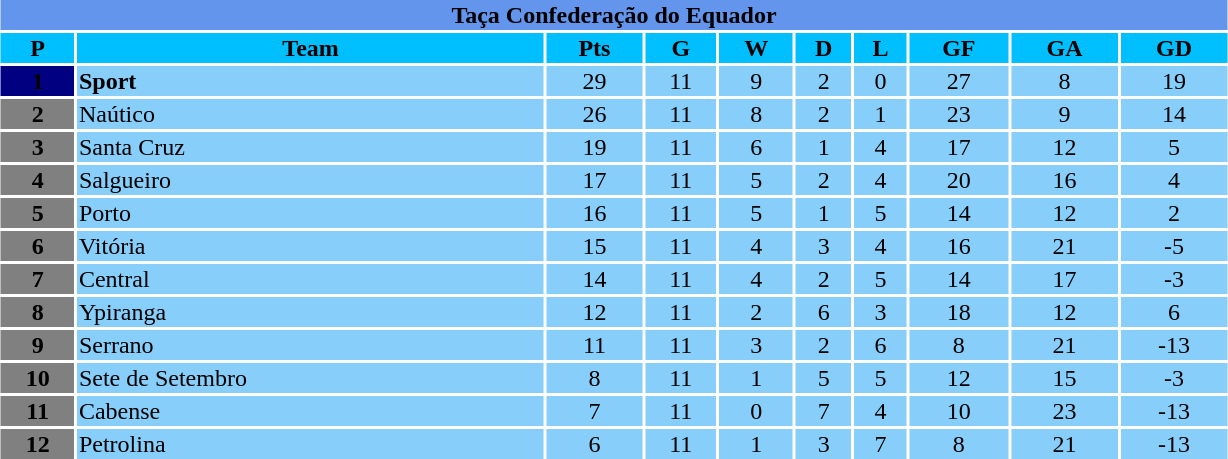<table width=65% align="center" text-align="center">
<tr>
<th colspan="10" bgcolor=#6495ed><span>Taça Confederação do Equador</span></th>
</tr>
<tr>
<th bgcolor=#00bfff align="center"><span>P</span></th>
<th bgcolor=#00bfff align="center"><span>Team</span></th>
<th bgcolor=#00bfff align="center"><span>Pts</span></th>
<th bgcolor=#00bfff align="center"><span> G</span></th>
<th bgcolor=#00bfff align="center"><span> W</span></th>
<th bgcolor=#00bfff align="center"><span> D</span></th>
<th bgcolor=#00bfff align="center"><span> L</span></th>
<th bgcolor=#00bfff align="center"><span>GF</span></th>
<th bgcolor=#00bfff align="center"><span>GA</span></th>
<th bgcolor=#00bfff align="center"><span>GD</span></th>
</tr>
<tr>
<th bgcolor=#000080 align="center"><span>1</span></th>
<td bgcolor=#87cefa><strong>Sport</strong></td>
<td bgcolor=#87cefa align="center">29</td>
<td bgcolor=#87cefa align="center">11</td>
<td bgcolor=#87cefa align="center">9</td>
<td bgcolor=#87cefa align="center">2</td>
<td bgcolor=#87cefa align="center">0</td>
<td bgcolor=#87cefa align="center">27</td>
<td bgcolor=#87cefa align="center">8</td>
<td bgcolor=#87cefa align="center">19</td>
</tr>
<tr>
<th bgcolor=grey align="center"><span>2</span></th>
<td bgcolor=#87cefa>Naútico</td>
<td bgcolor=#87cefa align="center">26</td>
<td bgcolor=#87cefa align="center">11</td>
<td bgcolor=#87cefa align="center">8</td>
<td bgcolor=#87cefa align="center">2</td>
<td bgcolor=#87cefa align="center">1</td>
<td bgcolor=#87cefa align="center">23</td>
<td bgcolor=#87cefa align="center">9</td>
<td bgcolor=#87cefa align="center">14</td>
</tr>
<tr>
<th bgcolor=grey align="center"><span>3</span></th>
<td bgcolor=#87cefa>Santa Cruz</td>
<td bgcolor=#87cefa align="center">19</td>
<td bgcolor=#87cefa align="center">11</td>
<td bgcolor=#87cefa align="center">6</td>
<td bgcolor=#87cefa align="center">1</td>
<td bgcolor=#87cefa align="center">4</td>
<td bgcolor=#87cefa align="center">17</td>
<td bgcolor=#87cefa align="center">12</td>
<td bgcolor=#87cefa align="center">5</td>
</tr>
<tr>
<th bgcolor=grey align="center"><span>4</span></th>
<td bgcolor=#87cefa>Salgueiro</td>
<td bgcolor=#87cefa align="center">17</td>
<td bgcolor=#87cefa align="center">11</td>
<td bgcolor=#87cefa align="center">5</td>
<td bgcolor=#87cefa align="center">2</td>
<td bgcolor=#87cefa align="center">4</td>
<td bgcolor=#87cefa align="center">20</td>
<td bgcolor=#87cefa align="center">16</td>
<td bgcolor=#87cefa align="center">4</td>
</tr>
<tr>
<th bgcolor=grey align="center"><span>5</span></th>
<td bgcolor=#87cefa>Porto</td>
<td bgcolor=#87cefa align="center">16</td>
<td bgcolor=#87cefa align="center">11</td>
<td bgcolor=#87cefa align="center">5</td>
<td bgcolor=#87cefa align="center">1</td>
<td bgcolor=#87cefa align="center">5</td>
<td bgcolor=#87cefa align="center">14</td>
<td bgcolor=#87cefa align="center">12</td>
<td bgcolor=#87cefa align="center">2</td>
</tr>
<tr>
<th bgcolor=grey align="center"><span>6</span></th>
<td bgcolor=#87cefa>Vitória</td>
<td bgcolor=#87cefa align="center">15</td>
<td bgcolor=#87cefa align="center">11</td>
<td bgcolor=#87cefa align="center">4</td>
<td bgcolor=#87cefa align="center">3</td>
<td bgcolor=#87cefa align="center">4</td>
<td bgcolor=#87cefa align="center">16</td>
<td bgcolor=#87cefa align="center">21</td>
<td bgcolor=#87cefa align="center">-5</td>
</tr>
<tr>
<th bgcolor=grey align="center"><span>7</span></th>
<td bgcolor=#87cefa>Central</td>
<td bgcolor=#87cefa align="center">14</td>
<td bgcolor=#87cefa align="center">11</td>
<td bgcolor=#87cefa align="center">4</td>
<td bgcolor=#87cefa align="center">2</td>
<td bgcolor=#87cefa align="center">5</td>
<td bgcolor=#87cefa align="center">14</td>
<td bgcolor=#87cefa align="center">17</td>
<td bgcolor=#87cefa align="center">-3</td>
</tr>
<tr>
<th bgcolor=grey align="center"><span>8</span></th>
<td bgcolor=#87cefa>Ypiranga</td>
<td bgcolor=#87cefa align="center">12</td>
<td bgcolor=#87cefa align="center">11</td>
<td bgcolor=#87cefa align="center">2</td>
<td bgcolor=#87cefa align="center">6</td>
<td bgcolor=#87cefa align="center">3</td>
<td bgcolor=#87cefa align="center">18</td>
<td bgcolor=#87cefa align="center">12</td>
<td bgcolor=#87cefa align="center">6</td>
</tr>
<tr>
<th bgcolor=grey align="center"><span>9</span></th>
<td bgcolor=#87cefa>Serrano</td>
<td bgcolor=#87cefa align="center">11</td>
<td bgcolor=#87cefa align="center">11</td>
<td bgcolor=#87cefa align="center">3</td>
<td bgcolor=#87cefa align="center">2</td>
<td bgcolor=#87cefa align="center">6</td>
<td bgcolor=#87cefa align="center">8</td>
<td bgcolor=#87cefa align="center">21</td>
<td bgcolor=#87cefa align="center">-13</td>
</tr>
<tr>
<th bgcolor=gray align="center"><span>10</span></th>
<td bgcolor=#87cefa>Sete de Setembro</td>
<td bgcolor=#87cefa align="center">8</td>
<td bgcolor=#87cefa align="center">11</td>
<td bgcolor=#87cefa align="center">1</td>
<td bgcolor=#87cefa align="center">5</td>
<td bgcolor=#87cefa align="center">5</td>
<td bgcolor=#87cefa align="center">12</td>
<td bgcolor=#87cefa align="center">15</td>
<td bgcolor=#87cefa align="center">-3</td>
</tr>
<tr>
<th bgcolor=gray align="center"><span>11</span></th>
<td bgcolor=#87cefa>Cabense</td>
<td bgcolor=#87cefa align="center">7</td>
<td bgcolor=#87cefa align="center">11</td>
<td bgcolor=#87cefa align="center">0</td>
<td bgcolor=#87cefa align="center">7</td>
<td bgcolor=#87cefa align="center">4</td>
<td bgcolor=#87cefa align="center">10</td>
<td bgcolor=#87cefa align="center">23</td>
<td bgcolor=#87cefa align="center">-13</td>
</tr>
<tr>
<th bgcolor=gray align="center"><span>12</span></th>
<td bgcolor=#87cefa>Petrolina</td>
<td bgcolor=#87cefa align="center">6</td>
<td bgcolor=#87cefa align="center">11</td>
<td bgcolor=#87cefa align="center">1</td>
<td bgcolor=#87cefa align="center">3</td>
<td bgcolor=#87cefa align="center">7</td>
<td bgcolor=#87cefa align="center">8</td>
<td bgcolor=#87cefa align="center">21</td>
<td bgcolor=#87cefa align="center">-13</td>
</tr>
</table>
